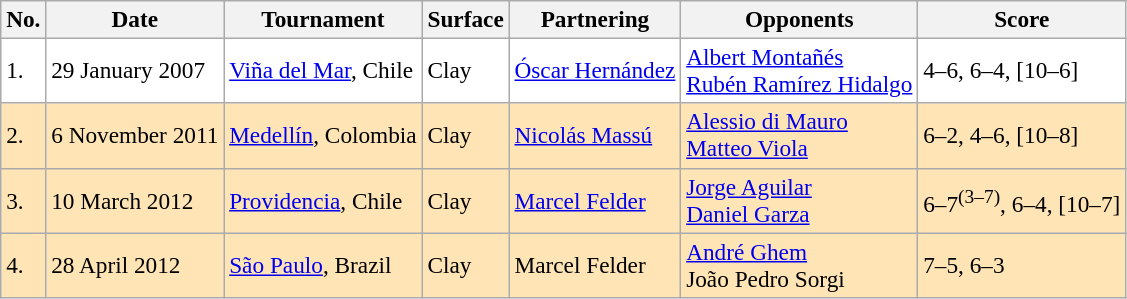<table class=wikitable style=font-size:97%>
<tr>
<th>No.</th>
<th>Date</th>
<th>Tournament</th>
<th>Surface</th>
<th>Partnering</th>
<th>Opponents</th>
<th>Score</th>
</tr>
<tr bgcolor=white>
<td>1.</td>
<td>29 January 2007</td>
<td><a href='#'>Viña del Mar</a>, Chile</td>
<td>Clay</td>
<td> <a href='#'>Óscar Hernández</a></td>
<td> <a href='#'>Albert Montañés</a><br> <a href='#'>Rubén Ramírez Hidalgo</a></td>
<td>4–6, 6–4, [10–6]</td>
</tr>
<tr bgcolor=moccasin>
<td>2.</td>
<td>6 November 2011</td>
<td><a href='#'>Medellín</a>, Colombia</td>
<td>Clay</td>
<td> <a href='#'>Nicolás Massú</a></td>
<td> <a href='#'>Alessio di Mauro</a><br> <a href='#'>Matteo Viola</a></td>
<td>6–2, 4–6, [10–8]</td>
</tr>
<tr bgcolor=moccasin>
<td>3.</td>
<td>10 March 2012</td>
<td><a href='#'>Providencia</a>, Chile</td>
<td>Clay</td>
<td> <a href='#'>Marcel Felder</a></td>
<td> <a href='#'>Jorge Aguilar</a><br> <a href='#'>Daniel Garza</a></td>
<td>6–7<sup>(3–7)</sup>, 6–4, [10–7]</td>
</tr>
<tr bgcolor=moccasin>
<td>4.</td>
<td>28 April 2012</td>
<td><a href='#'>São Paulo</a>, Brazil</td>
<td>Clay</td>
<td> Marcel Felder</td>
<td> <a href='#'>André Ghem</a><br> João Pedro Sorgi</td>
<td>7–5, 6–3</td>
</tr>
</table>
